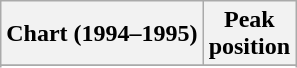<table class="wikitable sortable">
<tr>
<th align="left">Chart (1994–1995)</th>
<th align="center">Peak<br>position</th>
</tr>
<tr>
</tr>
<tr>
</tr>
</table>
